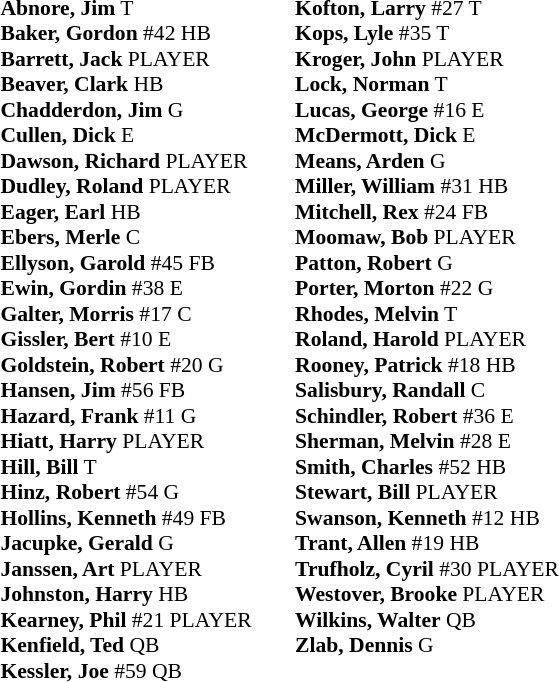<table class="toccolours" style="border-collapse:collapse; font-size:90%;">
<tr>
<td colspan="7" align="center"></td>
</tr>
<tr>
<td colspan=7 align="right"></td>
</tr>
<tr>
<td valign="top"><br><strong>Abnore, Jim</strong>  T<br>
<strong>Baker, Gordon</strong> #42 HB<br>
<strong>Barrett, Jack</strong>  PLAYER<br>
<strong>Beaver, Clark</strong>  HB<br>
<strong>Chadderdon, Jim</strong>  G<br>
<strong>Cullen, Dick</strong>  E<br>
<strong>Dawson, Richard</strong>  PLAYER<br>
<strong>Dudley, Roland</strong>  PLAYER<br>
<strong>Eager, Earl</strong>  HB<br>
<strong>Ebers, Merle</strong>  C<br>
<strong>Ellyson, Garold</strong> #45 FB<br>
<strong>Ewin, Gordin</strong> #38 E<br>
<strong>Galter, Morris</strong> #17 C<br>
<strong>Gissler, Bert</strong> #10 E<br>
<strong>Goldstein, Robert</strong> #20 G<br>
<strong>Hansen, Jim</strong> #56 FB<br>
<strong>Hazard, Frank</strong> #11 G<br>
<strong>Hiatt, Harry</strong>  PLAYER<br>
<strong>Hill, Bill</strong>  T<br>
<strong>Hinz, Robert</strong> #54 G<br>
<strong>Hollins, Kenneth</strong> #49 FB<br>
<strong>Jacupke, Gerald</strong>  G<br>
<strong>Janssen, Art</strong>  PLAYER<br>
<strong>Johnston, Harry</strong>  HB<br>
<strong>Kearney, Phil</strong> #21 PLAYER<br>
<strong>Kenfield, Ted</strong>  QB<br>
<strong>Kessler, Joe</strong> #59 QB</td>
<td width="25"> </td>
<td valign="top"><br><strong>Kofton, Larry</strong> #27 T<br>
<strong>Kops, Lyle</strong> #35 T<br>
<strong>Kroger, John</strong>  PLAYER<br>
<strong>Lock, Norman</strong>  T<br>
<strong>Lucas, George</strong> #16 E<br>
<strong>McDermott, Dick</strong>  E<br>
<strong>Means, Arden</strong>  G<br>
<strong>Miller, William</strong> #31 HB<br>
<strong>Mitchell, Rex</strong> #24 FB<br>
<strong>Moomaw, Bob</strong>  PLAYER<br>
<strong>Patton, Robert</strong>  G<br>
<strong>Porter, Morton</strong> #22 G<br>
<strong>Rhodes, Melvin</strong>  T<br>
<strong>Roland, Harold</strong>  PLAYER<br>
<strong>Rooney, Patrick</strong> #18 HB<br>
<strong>Salisbury, Randall</strong>  C<br>
<strong>Schindler, Robert</strong> #36 E<br>
<strong>Sherman, Melvin</strong> #28 E<br>
<strong>Smith, Charles</strong> #52 HB<br>
<strong>Stewart, Bill</strong>  PLAYER<br>
<strong>Swanson, Kenneth</strong> #12 HB<br>
<strong>Trant, Allen</strong> #19 HB<br>
<strong>Trufholz, Cyril</strong> #30 PLAYER<br>
<strong>Westover, Brooke</strong>  PLAYER<br>
<strong>Wilkins, Walter</strong>  QB<br>
<strong>Zlab, Dennis</strong>  G</td>
</tr>
</table>
